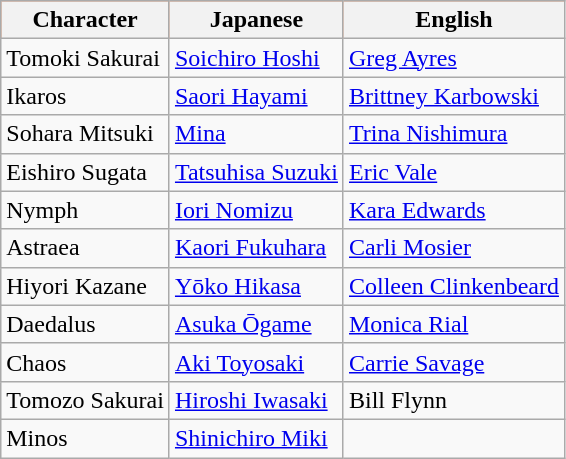<table border="1" style="border-collapse: collapse;" class="wikitable">
<tr style="background-color: rgb(255,85,0);">
<th>Character</th>
<th>Japanese</th>
<th>English</th>
</tr>
<tr>
<td>Tomoki Sakurai</td>
<td><a href='#'>Soichiro Hoshi</a></td>
<td><a href='#'>Greg Ayres</a></td>
</tr>
<tr>
<td>Ikaros</td>
<td><a href='#'>Saori Hayami</a></td>
<td><a href='#'>Brittney Karbowski</a></td>
</tr>
<tr>
<td>Sohara Mitsuki</td>
<td><a href='#'>Mina</a></td>
<td><a href='#'>Trina Nishimura</a></td>
</tr>
<tr>
<td>Eishiro Sugata</td>
<td><a href='#'>Tatsuhisa Suzuki</a></td>
<td><a href='#'>Eric Vale</a></td>
</tr>
<tr>
<td>Nymph</td>
<td><a href='#'>Iori Nomizu</a></td>
<td><a href='#'>Kara Edwards</a></td>
</tr>
<tr>
<td>Astraea</td>
<td><a href='#'>Kaori Fukuhara</a></td>
<td><a href='#'>Carli Mosier</a></td>
</tr>
<tr>
<td>Hiyori Kazane</td>
<td><a href='#'>Yōko Hikasa</a></td>
<td><a href='#'>Colleen Clinkenbeard</a></td>
</tr>
<tr>
<td>Daedalus</td>
<td><a href='#'>Asuka Ōgame</a></td>
<td><a href='#'>Monica Rial</a></td>
</tr>
<tr>
<td>Chaos</td>
<td><a href='#'>Aki Toyosaki</a></td>
<td><a href='#'>Carrie Savage</a></td>
</tr>
<tr>
<td>Tomozo Sakurai</td>
<td><a href='#'>Hiroshi Iwasaki</a></td>
<td>Bill Flynn</td>
</tr>
<tr>
<td>Minos</td>
<td><a href='#'>Shinichiro Miki</a></td>
<td></td>
</tr>
</table>
